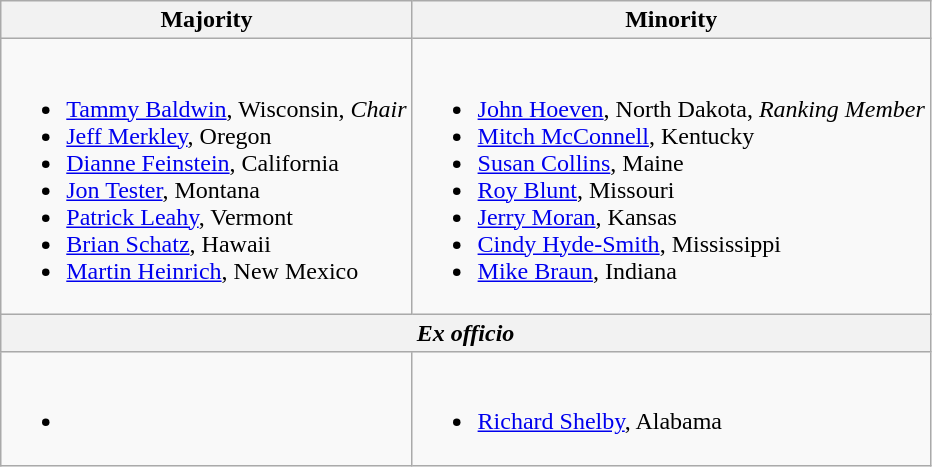<table class=wikitable>
<tr>
<th>Majority</th>
<th>Minority</th>
</tr>
<tr>
<td><br><ul><li><a href='#'>Tammy Baldwin</a>, Wisconsin, <em>Chair</em></li><li><a href='#'>Jeff Merkley</a>, Oregon</li><li><a href='#'>Dianne Feinstein</a>, California</li><li><a href='#'>Jon Tester</a>, Montana</li><li><a href='#'>Patrick Leahy</a>, Vermont</li><li><a href='#'>Brian Schatz</a>, Hawaii</li><li><a href='#'>Martin Heinrich</a>, New Mexico</li></ul></td>
<td><br><ul><li><a href='#'>John Hoeven</a>, North Dakota, <em>Ranking Member</em></li><li><a href='#'>Mitch McConnell</a>, Kentucky</li><li><a href='#'>Susan Collins</a>, Maine</li><li><a href='#'>Roy Blunt</a>, Missouri</li><li><a href='#'>Jerry Moran</a>, Kansas</li><li><a href='#'>Cindy Hyde-Smith</a>, Mississippi</li><li><a href='#'>Mike Braun</a>, Indiana</li></ul></td>
</tr>
<tr>
<th colspan=2 align=center><em>Ex officio</em></th>
</tr>
<tr>
<td><br><ul><li></li></ul></td>
<td><br><ul><li><a href='#'>Richard Shelby</a>, Alabama</li></ul></td>
</tr>
</table>
